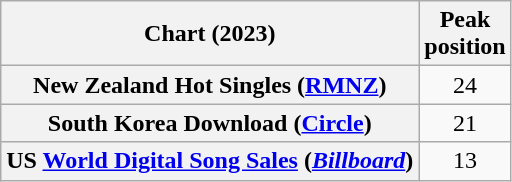<table class="wikitable sortable plainrowheaders" style="text-align:center">
<tr>
<th scope="col">Chart (2023)</th>
<th scope="col">Peak<br>position</th>
</tr>
<tr>
<th scope="row">New Zealand Hot Singles (<a href='#'>RMNZ</a>)</th>
<td>24</td>
</tr>
<tr>
<th scope="row">South Korea Download (<a href='#'>Circle</a>)</th>
<td>21</td>
</tr>
<tr>
<th scope="row">US <a href='#'>World Digital Song Sales</a> (<em><a href='#'>Billboard</a></em>)</th>
<td>13</td>
</tr>
</table>
